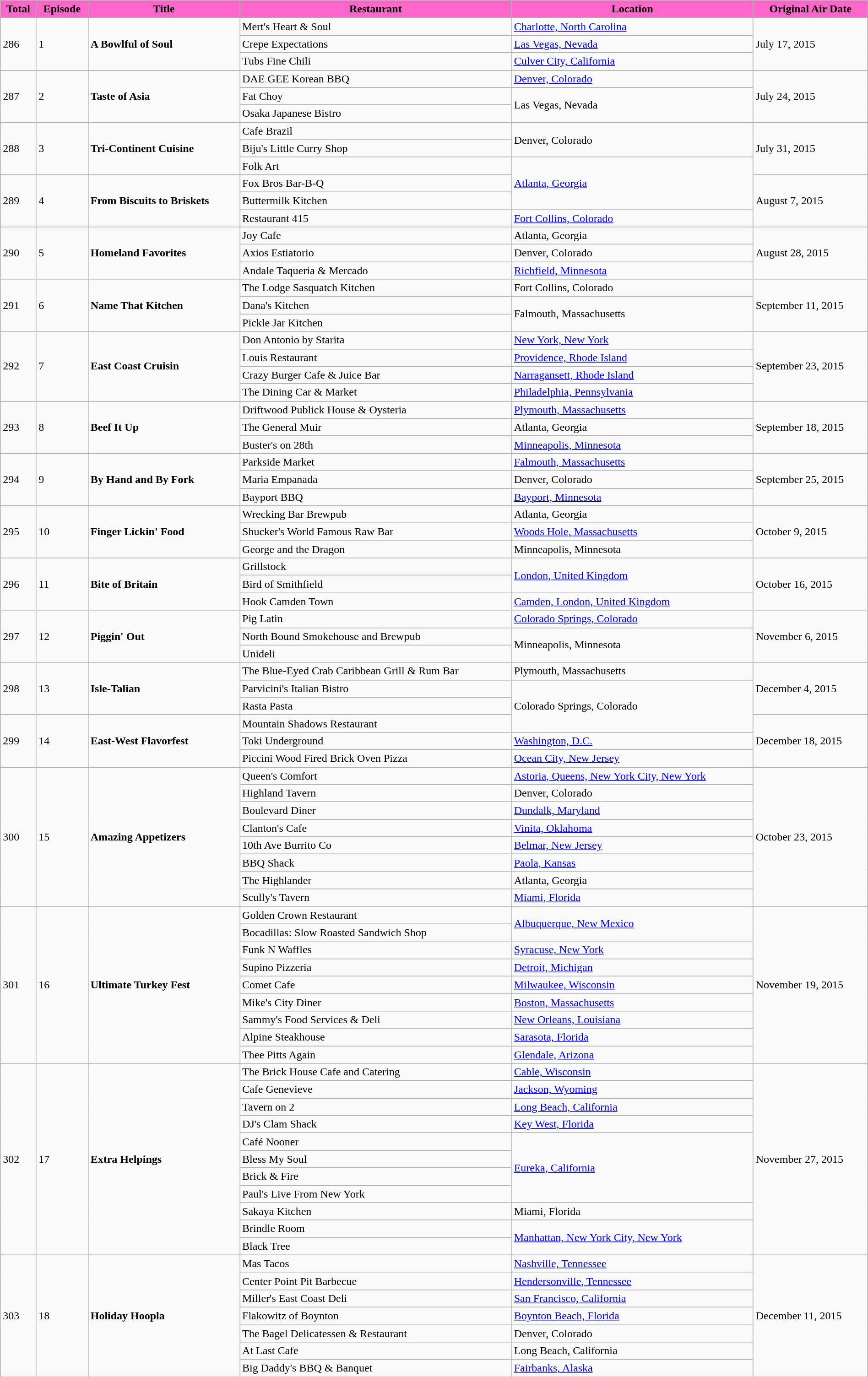<table class="wikitable" style="width: 100%;">
<tr>
<th # style="background:#f6c;">Total</th>
<th # style="background:#f6c;">Episode</th>
<th # style="background:#f6c;">Title</th>
<th # style="background:#f6c;">Restaurant</th>
<th # style="background:#f6c;">Location</th>
<th # style="background:#f6c;">Original Air Date</th>
</tr>
<tr>
<td rowspan="3">286</td>
<td rowspan="3">1</td>
<td rowspan="3"><strong>A Bowlful of Soul</strong></td>
<td>Mert's Heart & Soul</td>
<td><a href='#'>Charlotte, North Carolina</a></td>
<td rowspan="3">July 17, 2015</td>
</tr>
<tr>
<td>Crepe Expectations</td>
<td><a href='#'>Las Vegas, Nevada</a></td>
</tr>
<tr>
<td>Tubs Fine Chili</td>
<td><a href='#'>Culver City, California</a></td>
</tr>
<tr>
<td rowspan="3">287</td>
<td rowspan="3">2</td>
<td rowspan="3"><strong>Taste of Asia</strong></td>
<td>DAE GEE Korean BBQ</td>
<td><a href='#'>Denver, Colorado</a></td>
<td rowspan="3">July 24, 2015</td>
</tr>
<tr>
<td>Fat Choy</td>
<td rowspan="2">Las Vegas, Nevada</td>
</tr>
<tr>
<td>Osaka Japanese Bistro</td>
</tr>
<tr>
<td rowspan="3">288</td>
<td rowspan="3">3</td>
<td rowspan="3"><strong>Tri-Continent Cuisine</strong></td>
<td>Cafe Brazil</td>
<td rowspan="2">Denver, Colorado</td>
<td rowspan="3">July 31, 2015</td>
</tr>
<tr>
<td>Biju's Little Curry Shop</td>
</tr>
<tr>
<td>Folk Art</td>
<td rowspan="3"><a href='#'>Atlanta, Georgia</a></td>
</tr>
<tr>
<td rowspan="3">289</td>
<td rowspan="3">4</td>
<td rowspan="3"><strong>From Biscuits to Briskets</strong></td>
<td>Fox Bros Bar-B-Q</td>
<td rowspan="3">August 7, 2015</td>
</tr>
<tr>
<td>Buttermilk Kitchen</td>
</tr>
<tr>
<td>Restaurant 415</td>
<td><a href='#'>Fort Collins, Colorado</a></td>
</tr>
<tr>
<td rowspan="3">290</td>
<td rowspan="3">5</td>
<td rowspan="3"><strong>Homeland Favorites</strong></td>
<td>Joy Cafe</td>
<td>Atlanta, Georgia</td>
<td rowspan="3">August 28, 2015</td>
</tr>
<tr>
<td>Axios Estiatorio</td>
<td>Denver, Colorado</td>
</tr>
<tr>
<td>Andale Taqueria & Mercado</td>
<td><a href='#'>Richfield, Minnesota</a></td>
</tr>
<tr>
<td rowspan="3">291</td>
<td rowspan="3">6</td>
<td rowspan="3"><strong>Name That Kitchen</strong></td>
<td>The Lodge Sasquatch Kitchen</td>
<td>Fort Collins, Colorado</td>
<td rowspan="3">September 11, 2015</td>
</tr>
<tr>
<td>Dana's Kitchen</td>
<td rowspan="2">Falmouth, Massachusetts</td>
</tr>
<tr>
<td>Pickle Jar Kitchen</td>
</tr>
<tr>
<td rowspan="4">292</td>
<td rowspan="4">7</td>
<td rowspan="4"><strong>East Coast Cruisin</strong></td>
<td>Don Antonio by Starita</td>
<td><a href='#'>New York, New York</a></td>
<td rowspan="4">September 23, 2015</td>
</tr>
<tr>
<td>Louis Restaurant</td>
<td><a href='#'>Providence, Rhode Island</a></td>
</tr>
<tr>
<td>Crazy Burger Cafe & Juice Bar</td>
<td><a href='#'>Narragansett, Rhode Island</a></td>
</tr>
<tr>
<td>The Dining Car & Market</td>
<td><a href='#'>Philadelphia, Pennsylvania</a></td>
</tr>
<tr>
<td rowspan="3">293</td>
<td rowspan="3">8</td>
<td rowspan="3"><strong>Beef It Up</strong></td>
<td>Driftwood Publick House & Oysteria</td>
<td><a href='#'>Plymouth, Massachusetts</a></td>
<td rowspan="3">September 18, 2015</td>
</tr>
<tr>
<td>The General Muir</td>
<td>Atlanta, Georgia</td>
</tr>
<tr>
<td>Buster's on 28th</td>
<td><a href='#'>Minneapolis, Minnesota</a></td>
</tr>
<tr>
<td rowspan="3">294</td>
<td rowspan="3">9</td>
<td rowspan="3"><strong>By Hand and By Fork</strong></td>
<td>Parkside Market</td>
<td><a href='#'>Falmouth, Massachusetts</a></td>
<td rowspan="3">September 25, 2015</td>
</tr>
<tr>
<td>Maria Empanada</td>
<td>Denver, Colorado</td>
</tr>
<tr>
<td>Bayport BBQ</td>
<td><a href='#'>Bayport, Minnesota</a></td>
</tr>
<tr>
<td rowspan="3">295</td>
<td rowspan="3">10</td>
<td rowspan="3"><strong>Finger Lickin' Food</strong></td>
<td>Wrecking Bar Brewpub</td>
<td>Atlanta, Georgia</td>
<td rowspan="3">October 9, 2015</td>
</tr>
<tr>
<td>Shucker's World Famous Raw Bar</td>
<td><a href='#'>Woods Hole, Massachusetts</a></td>
</tr>
<tr>
<td>George and the Dragon</td>
<td>Minneapolis, Minnesota</td>
</tr>
<tr>
<td rowspan="3">296</td>
<td rowspan="3">11</td>
<td rowspan="3"><strong>Bite of Britain</strong></td>
<td>Grillstock</td>
<td rowspan="2"><a href='#'>London, United Kingdom</a></td>
<td rowspan="3">October 16, 2015</td>
</tr>
<tr>
<td>Bird of Smithfield</td>
</tr>
<tr>
<td>Hook Camden Town</td>
<td><a href='#'>Camden, London, United Kingdom</a></td>
</tr>
<tr>
<td rowspan="3">297</td>
<td rowspan="3">12</td>
<td rowspan="3"><strong>Piggin' Out</strong></td>
<td>Pig Latin</td>
<td><a href='#'>Colorado Springs, Colorado</a></td>
<td rowspan="3">November 6, 2015</td>
</tr>
<tr>
<td>North Bound Smokehouse and Brewpub</td>
<td rowspan="2">Minneapolis, Minnesota</td>
</tr>
<tr>
<td>Unideli</td>
</tr>
<tr>
<td rowspan="3">298</td>
<td rowspan="3">13</td>
<td rowspan="3"><strong>Isle-Talian</strong></td>
<td>The Blue-Eyed Crab Caribbean Grill & Rum Bar</td>
<td>Plymouth, Massachusetts</td>
<td rowspan="3">December 4, 2015</td>
</tr>
<tr>
<td>Parvicini's Italian Bistro</td>
<td rowspan="3">Colorado Springs, Colorado</td>
</tr>
<tr>
<td>Rasta Pasta</td>
</tr>
<tr>
<td rowspan="3">299</td>
<td rowspan="3">14</td>
<td rowspan="3"><strong>East-West Flavorfest</strong></td>
<td>Mountain Shadows Restaurant</td>
<td rowspan="3">December 18, 2015</td>
</tr>
<tr>
<td>Toki Underground</td>
<td><a href='#'>Washington, D.C.</a></td>
</tr>
<tr>
<td>Piccini Wood Fired Brick Oven Pizza</td>
<td><a href='#'>Ocean City, New Jersey</a></td>
</tr>
<tr>
<td rowspan="8">300</td>
<td rowspan="8">15</td>
<td rowspan="8"><strong>Amazing Appetizers</strong></td>
<td>Queen's Comfort</td>
<td><a href='#'>Astoria, Queens, New York City, New York</a></td>
<td rowspan="8">October 23, 2015</td>
</tr>
<tr>
<td>Highland Tavern</td>
<td>Denver, Colorado</td>
</tr>
<tr>
<td>Boulevard Diner</td>
<td><a href='#'>Dundalk, Maryland</a></td>
</tr>
<tr>
<td>Clanton's Cafe</td>
<td><a href='#'>Vinita, Oklahoma</a></td>
</tr>
<tr>
<td>10th Ave Burrito Co</td>
<td><a href='#'>Belmar, New Jersey</a></td>
</tr>
<tr>
<td>BBQ Shack</td>
<td><a href='#'>Paola, Kansas</a></td>
</tr>
<tr>
<td>The Highlander</td>
<td>Atlanta, Georgia</td>
</tr>
<tr>
<td>Scully's Tavern</td>
<td><a href='#'>Miami, Florida</a></td>
</tr>
<tr>
<td rowspan="9">301</td>
<td rowspan="9">16</td>
<td rowspan="9"><strong>Ultimate Turkey Fest</strong></td>
<td>Golden Crown Restaurant</td>
<td rowspan="2"><a href='#'>Albuquerque, New Mexico</a></td>
<td rowspan="9">November 19, 2015</td>
</tr>
<tr>
<td>Bocadillas: Slow Roasted Sandwich Shop</td>
</tr>
<tr>
<td>Funk N Waffles</td>
<td><a href='#'>Syracuse, New York</a></td>
</tr>
<tr>
<td>Supino Pizzeria</td>
<td><a href='#'>Detroit, Michigan</a></td>
</tr>
<tr>
<td>Comet Cafe</td>
<td><a href='#'>Milwaukee, Wisconsin</a></td>
</tr>
<tr>
<td>Mike's City Diner</td>
<td><a href='#'>Boston, Massachusetts</a></td>
</tr>
<tr>
<td>Sammy's Food Services & Deli</td>
<td><a href='#'>New Orleans, Louisiana</a></td>
</tr>
<tr>
<td>Alpine Steakhouse</td>
<td><a href='#'>Sarasota, Florida</a></td>
</tr>
<tr>
<td>Thee Pitts Again</td>
<td><a href='#'>Glendale, Arizona</a></td>
</tr>
<tr>
<td rowspan="11">302</td>
<td rowspan="11">17</td>
<td rowspan="11"><strong>Extra Helpings</strong></td>
<td>The Brick House Cafe and Catering</td>
<td><a href='#'>Cable, Wisconsin</a></td>
<td rowspan="11">November 27, 2015</td>
</tr>
<tr>
<td>Cafe Genevieve</td>
<td><a href='#'>Jackson, Wyoming</a></td>
</tr>
<tr>
<td>Tavern on 2</td>
<td><a href='#'>Long Beach, California</a></td>
</tr>
<tr>
<td>DJ's Clam Shack</td>
<td><a href='#'>Key West, Florida</a></td>
</tr>
<tr>
<td>Café Nooner</td>
<td rowspan="4"><a href='#'>Eureka, California</a></td>
</tr>
<tr>
<td>Bless My Soul</td>
</tr>
<tr>
<td>Brick & Fire</td>
</tr>
<tr>
<td>Paul's Live From New York</td>
</tr>
<tr>
<td>Sakaya Kitchen</td>
<td>Miami, Florida</td>
</tr>
<tr>
<td>Brindle Room</td>
<td rowspan="2"><a href='#'>Manhattan, New York City, New York</a></td>
</tr>
<tr>
<td>Black Tree</td>
</tr>
<tr>
<td rowspan="7">303</td>
<td rowspan="7">18</td>
<td rowspan="7"><strong>Holiday Hoopla</strong></td>
<td>Mas Tacos</td>
<td><a href='#'>Nashville, Tennessee</a></td>
<td rowspan="7">December 11, 2015</td>
</tr>
<tr>
<td>Center Point Pit Barbecue</td>
<td><a href='#'>Hendersonville, Tennessee</a></td>
</tr>
<tr>
<td>Miller's East Coast Deli</td>
<td><a href='#'>San Francisco, California</a></td>
</tr>
<tr>
<td>Flakowitz of Boynton</td>
<td><a href='#'>Boynton Beach, Florida</a></td>
</tr>
<tr>
<td>The Bagel Delicatessen & Restaurant</td>
<td>Denver, Colorado</td>
</tr>
<tr>
<td>At Last Cafe</td>
<td>Long Beach, California</td>
</tr>
<tr>
<td>Big Daddy's BBQ & Banquet</td>
<td><a href='#'>Fairbanks, Alaska</a></td>
</tr>
<tr>
</tr>
</table>
